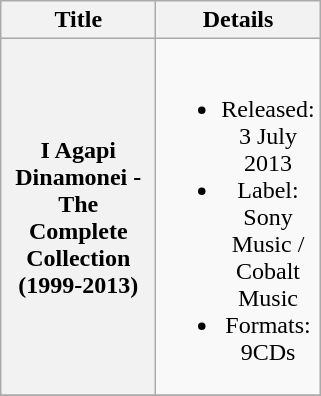<table class="wikitable plainrowheaders" style="text-align:center;">
<tr>
<th scope="col" style="width:6em;">Title</th>
<th scope="col" style="width:6em;">Details</th>
</tr>
<tr>
<th scope="row">I Agapi Dinamonei - The Complete Collection (1999-2013)</th>
<td><br><ul><li>Released: 3 July 2013</li><li>Label: Sony Music / Cobalt Music</li><li>Formats: 9CDs</li></ul></td>
</tr>
<tr>
</tr>
</table>
